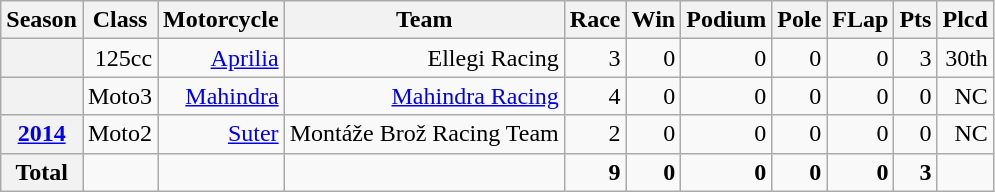<table class="wikitable" style=text-align:right>
<tr>
<th>Season</th>
<th>Class</th>
<th>Motorcycle</th>
<th>Team</th>
<th>Race</th>
<th>Win</th>
<th>Podium</th>
<th>Pole</th>
<th>FLap</th>
<th>Pts</th>
<th>Plcd</th>
</tr>
<tr>
<th></th>
<td>125cc</td>
<td><a href='#'>Aprilia</a></td>
<td>Ellegi Racing</td>
<td>3</td>
<td>0</td>
<td>0</td>
<td>0</td>
<td>0</td>
<td>3</td>
<td>30th</td>
</tr>
<tr>
<th></th>
<td>Moto3</td>
<td><a href='#'>Mahindra</a></td>
<td><a href='#'>Mahindra Racing</a></td>
<td>4</td>
<td>0</td>
<td>0</td>
<td>0</td>
<td>0</td>
<td>0</td>
<td>NC</td>
</tr>
<tr>
<th><a href='#'>2014</a></th>
<td>Moto2</td>
<td><a href='#'>Suter</a></td>
<td>Montáže Brož Racing Team</td>
<td>2</td>
<td>0</td>
<td>0</td>
<td>0</td>
<td>0</td>
<td>0</td>
<td>NC</td>
</tr>
<tr>
<th>Total</th>
<td></td>
<td></td>
<td></td>
<td><strong>9</strong></td>
<td><strong>0</strong></td>
<td><strong>0</strong></td>
<td><strong>0</strong></td>
<td><strong>0</strong></td>
<td><strong>3</strong></td>
<td></td>
</tr>
</table>
